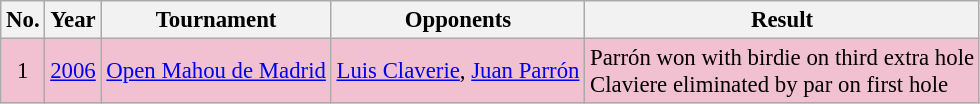<table class="wikitable" style="font-size:95%;">
<tr>
<th>No.</th>
<th>Year</th>
<th>Tournament</th>
<th>Opponents</th>
<th>Result</th>
</tr>
<tr style="background:#F2C1D1;">
<td align=center>1</td>
<td><a href='#'>2006</a></td>
<td><a href='#'>Open Mahou de Madrid</a></td>
<td> <a href='#'>Luis Claverie</a>,  <a href='#'>Juan Parrón</a></td>
<td>Parrón won with birdie on third extra hole<br>Claviere eliminated by par on first hole</td>
</tr>
</table>
